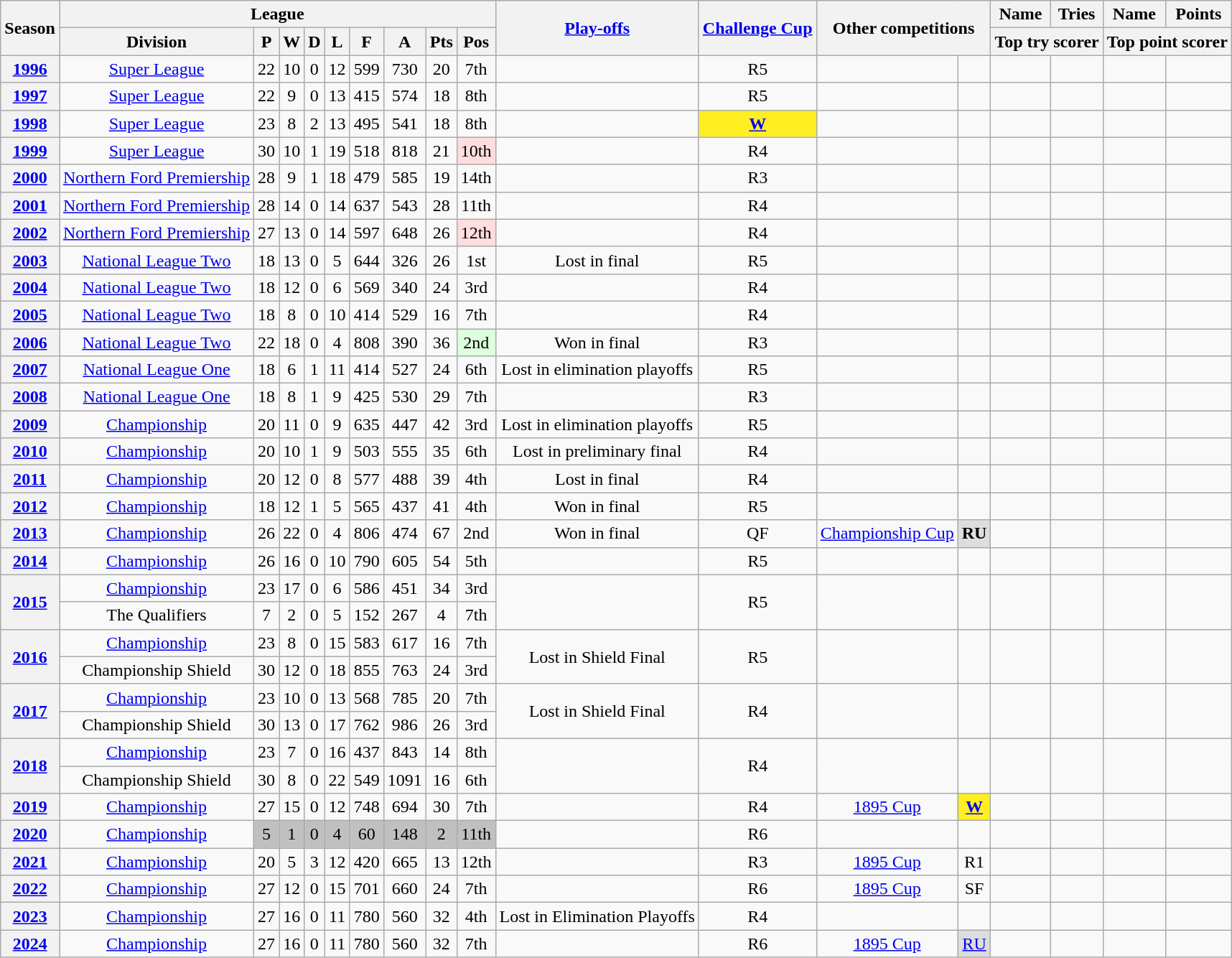<table class="wikitable" style="text-align: center">
<tr>
<th rowspan="2" scope="col">Season</th>
<th colspan="9" scope="col">League</th>
<th rowspan="2" scope="col"><a href='#'>Play-offs</a></th>
<th rowspan="2" scope="col"><a href='#'>Challenge Cup</a></th>
<th colspan="2" rowspan="2" scope="col">Other competitions</th>
<th scope="col">Name</th>
<th scope="col">Tries</th>
<th scope="col">Name</th>
<th scope="col">Points</th>
</tr>
<tr>
<th scope="col">Division</th>
<th scope="col">P</th>
<th scope="col">W</th>
<th scope="col">D</th>
<th scope="col">L</th>
<th scope="col">F</th>
<th scope="col">A</th>
<th scope="col">Pts</th>
<th scope="col">Pos</th>
<th colspan="2" scope="col">Top try scorer</th>
<th colspan="2" scope="col">Top point scorer</th>
</tr>
<tr>
<th scope="row"><a href='#'>1996</a></th>
<td><a href='#'>Super League</a></td>
<td>22</td>
<td>10</td>
<td>0</td>
<td>12</td>
<td>599</td>
<td>730</td>
<td>20</td>
<td>7th</td>
<td></td>
<td>R5</td>
<td></td>
<td></td>
<td></td>
<td></td>
<td></td>
<td></td>
</tr>
<tr>
<th scope="row"><a href='#'>1997</a></th>
<td><a href='#'>Super League</a></td>
<td>22</td>
<td>9</td>
<td>0</td>
<td>13</td>
<td>415</td>
<td>574</td>
<td>18</td>
<td>8th</td>
<td></td>
<td>R5</td>
<td></td>
<td></td>
<td></td>
<td></td>
<td></td>
<td></td>
</tr>
<tr>
<th scope="row"><a href='#'>1998</a></th>
<td><a href='#'>Super League</a></td>
<td>23</td>
<td>8</td>
<td>2</td>
<td>13</td>
<td>495</td>
<td>541</td>
<td>18</td>
<td>8th</td>
<td></td>
<td style="background-color:#FE2"><strong><a href='#'>W</a></strong></td>
<td></td>
<td></td>
<td></td>
<td></td>
<td></td>
<td></td>
</tr>
<tr>
<th scope="row"><a href='#'>1999</a></th>
<td><a href='#'>Super League</a></td>
<td>30</td>
<td>10</td>
<td>1</td>
<td>19</td>
<td>518</td>
<td>818</td>
<td>21</td>
<td style="background:#ffdddd;">10th</td>
<td></td>
<td>R4</td>
<td></td>
<td></td>
<td></td>
<td></td>
<td></td>
<td></td>
</tr>
<tr>
<th scope="row"><a href='#'>2000</a></th>
<td><a href='#'>Northern Ford Premiership</a></td>
<td>28</td>
<td>9</td>
<td>1</td>
<td>18</td>
<td>479</td>
<td>585</td>
<td>19</td>
<td>14th</td>
<td></td>
<td>R3</td>
<td></td>
<td></td>
<td></td>
<td></td>
<td></td>
<td></td>
</tr>
<tr>
<th scope="row"><a href='#'>2001</a></th>
<td><a href='#'>Northern Ford Premiership</a></td>
<td>28</td>
<td>14</td>
<td>0</td>
<td>14</td>
<td>637</td>
<td>543</td>
<td>28</td>
<td>11th</td>
<td></td>
<td>R4</td>
<td></td>
<td></td>
<td></td>
<td></td>
<td></td>
<td></td>
</tr>
<tr>
<th scope="row"><a href='#'>2002</a></th>
<td><a href='#'>Northern Ford Premiership</a></td>
<td>27</td>
<td>13</td>
<td>0</td>
<td>14</td>
<td>597</td>
<td>648</td>
<td>26</td>
<td style="background:#ffdddd;">12th</td>
<td></td>
<td>R4</td>
<td></td>
<td></td>
<td></td>
<td></td>
<td></td>
<td></td>
</tr>
<tr>
<th scope="row"><a href='#'>2003</a></th>
<td><a href='#'>National League Two</a></td>
<td>18</td>
<td>13</td>
<td>0</td>
<td>5</td>
<td>644</td>
<td>326</td>
<td>26</td>
<td>1st</td>
<td>Lost in final</td>
<td>R5</td>
<td></td>
<td></td>
<td></td>
<td></td>
<td></td>
<td></td>
</tr>
<tr>
<th scope="row"><a href='#'>2004</a></th>
<td><a href='#'>National League Two</a></td>
<td>18</td>
<td>12</td>
<td>0</td>
<td>6</td>
<td>569</td>
<td>340</td>
<td>24</td>
<td>3rd</td>
<td></td>
<td>R4</td>
<td></td>
<td></td>
<td></td>
<td></td>
<td></td>
<td></td>
</tr>
<tr>
<th scope="row"><a href='#'>2005</a></th>
<td><a href='#'>National League Two</a></td>
<td>18</td>
<td>8</td>
<td>0</td>
<td>10</td>
<td>414</td>
<td>529</td>
<td>16</td>
<td>7th</td>
<td></td>
<td>R4</td>
<td></td>
<td></td>
<td></td>
<td></td>
<td></td>
<td></td>
</tr>
<tr>
<th scope="row"><a href='#'>2006</a></th>
<td><a href='#'>National League Two</a></td>
<td>22</td>
<td>18</td>
<td>0</td>
<td>4</td>
<td>808</td>
<td>390</td>
<td>36</td>
<td style="background:#ddffdd;">2nd</td>
<td>Won in final</td>
<td>R3</td>
<td></td>
<td></td>
<td></td>
<td></td>
<td></td>
<td></td>
</tr>
<tr>
<th scope="row"><a href='#'>2007</a></th>
<td><a href='#'>National League One</a></td>
<td>18</td>
<td>6</td>
<td>1</td>
<td>11</td>
<td>414</td>
<td>527</td>
<td>24</td>
<td>6th</td>
<td>Lost in elimination playoffs</td>
<td>R5</td>
<td></td>
<td></td>
<td></td>
<td></td>
<td></td>
<td></td>
</tr>
<tr>
<th scope="row"><a href='#'>2008</a></th>
<td><a href='#'>National League One</a></td>
<td>18</td>
<td>8</td>
<td>1</td>
<td>9</td>
<td>425</td>
<td>530</td>
<td>29</td>
<td>7th</td>
<td></td>
<td>R3</td>
<td></td>
<td></td>
<td></td>
<td></td>
<td></td>
<td></td>
</tr>
<tr>
<th scope="row"><a href='#'>2009</a></th>
<td><a href='#'>Championship</a></td>
<td>20</td>
<td>11</td>
<td>0</td>
<td>9</td>
<td>635</td>
<td>447</td>
<td>42</td>
<td>3rd</td>
<td>Lost in elimination playoffs</td>
<td>R5</td>
<td></td>
<td></td>
<td></td>
<td></td>
<td></td>
<td></td>
</tr>
<tr>
<th scope="row"><a href='#'>2010</a></th>
<td><a href='#'>Championship</a></td>
<td>20</td>
<td>10</td>
<td>1</td>
<td>9</td>
<td>503</td>
<td>555</td>
<td>35</td>
<td>6th</td>
<td>Lost in preliminary final</td>
<td>R4</td>
<td></td>
<td></td>
<td></td>
<td></td>
<td></td>
<td></td>
</tr>
<tr>
<th scope="row"><a href='#'>2011</a></th>
<td><a href='#'>Championship</a></td>
<td>20</td>
<td>12</td>
<td>0</td>
<td>8</td>
<td>577</td>
<td>488</td>
<td>39</td>
<td>4th</td>
<td>Lost in final</td>
<td>R4</td>
<td></td>
<td></td>
<td></td>
<td></td>
<td></td>
<td></td>
</tr>
<tr>
<th scope="row"><a href='#'>2012</a></th>
<td><a href='#'>Championship</a></td>
<td>18</td>
<td>12</td>
<td>1</td>
<td>5</td>
<td>565</td>
<td>437</td>
<td>41</td>
<td>4th</td>
<td>Won in final</td>
<td>R5</td>
<td></td>
<td></td>
<td></td>
<td></td>
<td></td>
<td></td>
</tr>
<tr>
<th scope="row"><a href='#'>2013</a></th>
<td><a href='#'>Championship</a></td>
<td>26</td>
<td>22</td>
<td>0</td>
<td>4</td>
<td>806</td>
<td>474</td>
<td>67</td>
<td>2nd</td>
<td>Won in final</td>
<td>QF</td>
<td><a href='#'>Championship Cup</a></td>
<td style="background-color:#DDD"><strong>RU</strong></td>
<td></td>
<td></td>
<td></td>
<td></td>
</tr>
<tr>
<th scope="row"><a href='#'>2014</a></th>
<td><a href='#'>Championship</a></td>
<td>26</td>
<td>16</td>
<td>0</td>
<td>10</td>
<td>790</td>
<td>605</td>
<td>54</td>
<td>5th</td>
<td></td>
<td>R5</td>
<td></td>
<td></td>
<td></td>
<td></td>
<td></td>
<td></td>
</tr>
<tr>
<th scope="row" rowspan="2"><a href='#'>2015</a></th>
<td><a href='#'>Championship</a></td>
<td>23</td>
<td>17</td>
<td>0</td>
<td>6</td>
<td>586</td>
<td>451</td>
<td>34</td>
<td>3rd</td>
<td rowspan="2"></td>
<td rowspan="2">R5</td>
<td rowspan="2"></td>
<td rowspan="2"></td>
<td rowspan="2"></td>
<td rowspan="2"></td>
<td rowspan="2"></td>
<td rowspan="2"></td>
</tr>
<tr>
<td>The Qualifiers</td>
<td>7</td>
<td>2</td>
<td>0</td>
<td>5</td>
<td>152</td>
<td>267</td>
<td>4</td>
<td>7th</td>
</tr>
<tr>
<th scope="row" rowspan="2"><a href='#'>2016</a></th>
<td><a href='#'>Championship</a></td>
<td>23</td>
<td>8</td>
<td>0</td>
<td>15</td>
<td>583</td>
<td>617</td>
<td>16</td>
<td>7th</td>
<td rowspan="2">Lost in Shield Final</td>
<td rowspan="2">R5</td>
<td rowspan="2"></td>
<td rowspan="2"></td>
<td rowspan="2"></td>
<td rowspan="2"></td>
<td rowspan="2"></td>
<td rowspan="2"></td>
</tr>
<tr>
<td>Championship Shield</td>
<td>30</td>
<td>12</td>
<td>0</td>
<td>18</td>
<td>855</td>
<td>763</td>
<td>24</td>
<td>3rd</td>
</tr>
<tr>
<th scope="row" rowspan="2"><a href='#'>2017</a></th>
<td><a href='#'>Championship</a></td>
<td>23</td>
<td>10</td>
<td>0</td>
<td>13</td>
<td>568</td>
<td>785</td>
<td>20</td>
<td>7th</td>
<td rowspan="2">Lost in Shield Final</td>
<td rowspan="2">R4</td>
<td rowspan="2"></td>
<td rowspan="2"></td>
<td rowspan="2"></td>
<td rowspan="2"></td>
<td rowspan="2"></td>
<td rowspan="2"></td>
</tr>
<tr>
<td>Championship Shield</td>
<td>30</td>
<td>13</td>
<td>0</td>
<td>17</td>
<td>762</td>
<td>986</td>
<td>26</td>
<td>3rd</td>
</tr>
<tr>
<th scope="row" rowspan="2"><a href='#'>2018</a></th>
<td><a href='#'>Championship</a></td>
<td>23</td>
<td>7</td>
<td>0</td>
<td>16</td>
<td>437</td>
<td>843</td>
<td>14</td>
<td>8th</td>
<td rowspan="2"></td>
<td rowspan="2">R4</td>
<td rowspan="2"></td>
<td rowspan="2"></td>
<td rowspan="2"></td>
<td rowspan="2"></td>
<td rowspan="2"></td>
<td rowspan="2"></td>
</tr>
<tr>
<td>Championship Shield</td>
<td>30</td>
<td>8</td>
<td>0</td>
<td>22</td>
<td>549</td>
<td>1091</td>
<td>16</td>
<td>6th</td>
</tr>
<tr>
<th scope="row"><a href='#'>2019</a></th>
<td><a href='#'>Championship</a></td>
<td>27</td>
<td>15</td>
<td>0</td>
<td>12</td>
<td>748</td>
<td>694</td>
<td>30</td>
<td>7th</td>
<td></td>
<td>R4</td>
<td><a href='#'>1895 Cup</a></td>
<td style="background-color:#FE2"><strong><a href='#'>W</a></strong></td>
<td></td>
<td></td>
<td></td>
<td></td>
</tr>
<tr>
<th scope="row"><a href='#'>2020</a></th>
<td><a href='#'>Championship</a></td>
<td style="background:#C0C0C0;">5</td>
<td style="background:#C0C0C0;">1</td>
<td style="background:#C0C0C0;">0</td>
<td style="background:#C0C0C0;">4</td>
<td style="background:#C0C0C0;">60</td>
<td style="background:#C0C0C0;">148</td>
<td style="background:#C0C0C0;">2</td>
<td style="background:#C0C0C0;">11th</td>
<td></td>
<td>R6</td>
<td></td>
<td></td>
<td></td>
<td></td>
<td></td>
<td></td>
</tr>
<tr>
<th scope="row"><a href='#'>2021</a></th>
<td><a href='#'>Championship</a></td>
<td>20</td>
<td>5</td>
<td>3</td>
<td>12</td>
<td>420</td>
<td>665</td>
<td>13</td>
<td>12th</td>
<td></td>
<td>R3</td>
<td><a href='#'>1895 Cup</a></td>
<td>R1</td>
<td></td>
<td></td>
<td></td>
<td></td>
</tr>
<tr>
<th scope="row"><a href='#'>2022</a></th>
<td><a href='#'>Championship</a></td>
<td>27</td>
<td>12</td>
<td>0</td>
<td>15</td>
<td>701</td>
<td>660</td>
<td>24</td>
<td>7th</td>
<td></td>
<td>R6</td>
<td><a href='#'>1895 Cup</a></td>
<td>SF</td>
<td></td>
<td></td>
<td></td>
<td></td>
</tr>
<tr>
<th scope="row"><a href='#'>2023</a></th>
<td><a href='#'>Championship</a></td>
<td>27</td>
<td>16</td>
<td>0</td>
<td>11</td>
<td>780</td>
<td>560</td>
<td>32</td>
<td>4th</td>
<td>Lost in Elimination Playoffs</td>
<td>R4</td>
<td></td>
<td></td>
<td></td>
<td></td>
<td></td>
<td></td>
</tr>
<tr>
<th scope="row"><a href='#'>2024</a></th>
<td><a href='#'>Championship</a></td>
<td>27</td>
<td>16</td>
<td>0</td>
<td>11</td>
<td>780</td>
<td>560</td>
<td>32</td>
<td>7th</td>
<td></td>
<td>R6</td>
<td><a href='#'>1895 Cup</a></td>
<td style="background-color:#DDD"><a href='#'>RU</a></td>
<td></td>
<td></td>
<td></td>
<td></td>
</tr>
</table>
